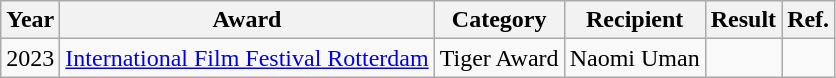<table class="wikitable">
<tr>
<th>Year</th>
<th>Award</th>
<th>Category</th>
<th>Recipient</th>
<th>Result</th>
<th>Ref.</th>
</tr>
<tr>
<td>2023</td>
<td><a href='#'>International Film Festival Rotterdam</a></td>
<td>Tiger Award</td>
<td>Naomi Uman</td>
<td></td>
<td></td>
</tr>
</table>
